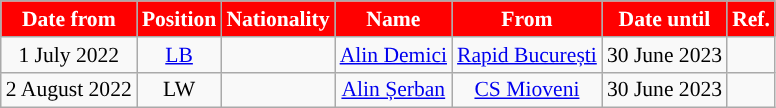<table class="wikitable"  style="text-align:center; font-size:90%; ">
<tr>
<th style="background:red;color:white;">Date from</th>
<th style="background:red;color:white;">Position</th>
<th style="background:red;color:white;">Nationality</th>
<th style="background:red;color:white;">Name</th>
<th style="background:red;color:white;">From</th>
<th style="background:red;color:white;">Date until</th>
<th style="background:red;color:white;">Ref.</th>
</tr>
<tr>
<td>1 July 2022</td>
<td><a href='#'>LB</a></td>
<td></td>
<td><a href='#'>Alin Demici</a></td>
<td><a href='#'>Rapid București</a></td>
<td>30 June 2023</td>
<td></td>
</tr>
<tr>
<td>2 August 2022</td>
<td>LW</td>
<td></td>
<td><a href='#'>Alin Șerban</a></td>
<td><a href='#'>CS Mioveni</a></td>
<td>30 June 2023</td>
<td></td>
</tr>
</table>
